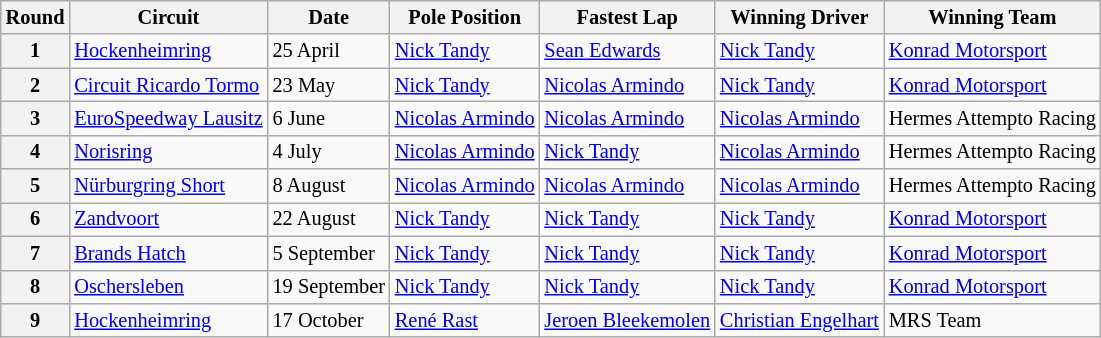<table class="wikitable" style="font-size: 85%">
<tr>
<th colspan=2>Round</th>
<th>Circuit</th>
<th>Date</th>
<th>Pole Position</th>
<th>Fastest Lap</th>
<th>Winning Driver</th>
<th>Winning Team</th>
</tr>
<tr>
<th colspan=2>1</th>
<td> <a href='#'>Hockenheimring</a></td>
<td>25 April</td>
<td> <a href='#'>Nick Tandy</a></td>
<td> <a href='#'>Sean Edwards</a></td>
<td> <a href='#'>Nick Tandy</a></td>
<td> <a href='#'>Konrad Motorsport</a></td>
</tr>
<tr>
<th colspan=2>2</th>
<td> <a href='#'>Circuit Ricardo Tormo</a></td>
<td>23 May</td>
<td> <a href='#'>Nick Tandy</a></td>
<td> <a href='#'>Nicolas Armindo</a></td>
<td> <a href='#'>Nick Tandy</a></td>
<td> <a href='#'>Konrad Motorsport</a></td>
</tr>
<tr>
<th colspan=2>3</th>
<td> <a href='#'>EuroSpeedway Lausitz</a></td>
<td>6 June</td>
<td> <a href='#'>Nicolas Armindo</a></td>
<td> <a href='#'>Nicolas Armindo</a></td>
<td> <a href='#'>Nicolas Armindo</a></td>
<td> Hermes Attempto Racing</td>
</tr>
<tr>
<th colspan=2>4</th>
<td> <a href='#'>Norisring</a></td>
<td>4 July</td>
<td> <a href='#'>Nicolas Armindo</a></td>
<td> <a href='#'>Nick Tandy</a></td>
<td> <a href='#'>Nicolas Armindo</a></td>
<td> Hermes Attempto Racing</td>
</tr>
<tr>
<th colspan=2>5</th>
<td> <a href='#'>Nürburgring Short</a></td>
<td>8 August</td>
<td> <a href='#'>Nicolas Armindo</a></td>
<td> <a href='#'>Nicolas Armindo</a></td>
<td> <a href='#'>Nicolas Armindo</a></td>
<td> Hermes Attempto Racing</td>
</tr>
<tr>
<th colspan=2>6</th>
<td> <a href='#'>Zandvoort</a></td>
<td>22 August</td>
<td> <a href='#'>Nick Tandy</a></td>
<td> <a href='#'>Nick Tandy</a></td>
<td> <a href='#'>Nick Tandy</a></td>
<td> <a href='#'>Konrad Motorsport</a></td>
</tr>
<tr>
<th colspan=2>7</th>
<td> <a href='#'>Brands Hatch</a></td>
<td>5 September</td>
<td> <a href='#'>Nick Tandy</a></td>
<td> <a href='#'>Nick Tandy</a></td>
<td> <a href='#'>Nick Tandy</a></td>
<td> <a href='#'>Konrad Motorsport</a></td>
</tr>
<tr>
<th colspan=2>8</th>
<td> <a href='#'>Oschersleben</a></td>
<td>19 September</td>
<td> <a href='#'>Nick Tandy</a></td>
<td> <a href='#'>Nick Tandy</a></td>
<td> <a href='#'>Nick Tandy</a></td>
<td> <a href='#'>Konrad Motorsport</a></td>
</tr>
<tr>
<th colspan=2>9</th>
<td> <a href='#'>Hockenheimring</a></td>
<td>17 October</td>
<td> <a href='#'>René Rast</a></td>
<td> <a href='#'>Jeroen Bleekemolen</a></td>
<td> <a href='#'>Christian Engelhart</a></td>
<td> MRS Team</td>
</tr>
</table>
